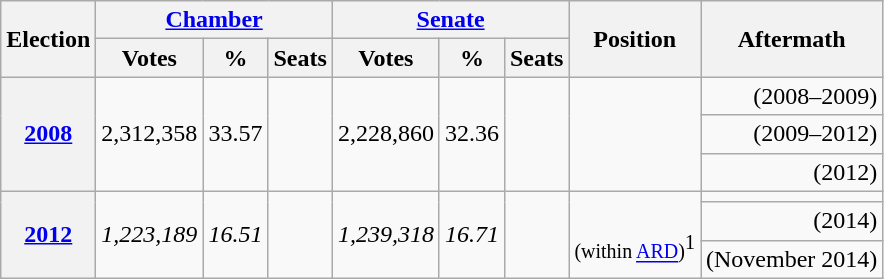<table class="wikitable" style="text-align: right;">
<tr>
<th rowspan="2">Election</th>
<th colspan="3"><a href='#'>Chamber</a></th>
<th colspan="3"><a href='#'>Senate</a></th>
<th rowspan="2">Position</th>
<th rowspan="2">Aftermath</th>
</tr>
<tr>
<th>Votes</th>
<th>%</th>
<th>Seats</th>
<th>Votes</th>
<th>%</th>
<th>Seats</th>
</tr>
<tr>
<th rowspan=3><a href='#'>2008</a></th>
<td rowspan=3>2,312,358</td>
<td rowspan=3>33.57</td>
<td rowspan=3></td>
<td rowspan=3>2,228,860</td>
<td rowspan=3>32.36</td>
<td rowspan=3></td>
<td rowspan=3; style="text-align: center;"></td>
<td> (2008–2009)</td>
</tr>
<tr>
<td> (2009–2012)</td>
</tr>
<tr>
<td> (2012)</td>
</tr>
<tr>
<th rowspan=3><a href='#'>2012</a></th>
<td rowspan=3><em>1,223,189</em></td>
<td rowspan=3><em>16.51</em></td>
<td rowspan=3></td>
<td rowspan=3><em>1,239,318</em></td>
<td rowspan=3><em>16.71</em></td>
<td rowspan=3></td>
<td rowspan=3; style="text-align: center;"><br><small>(within <a href='#'>ARD</a>)</small><sup>1</sup></td>
<td></td>
</tr>
<tr>
<td> (2014)</td>
</tr>
<tr>
<td> (November 2014)</td>
</tr>
</table>
